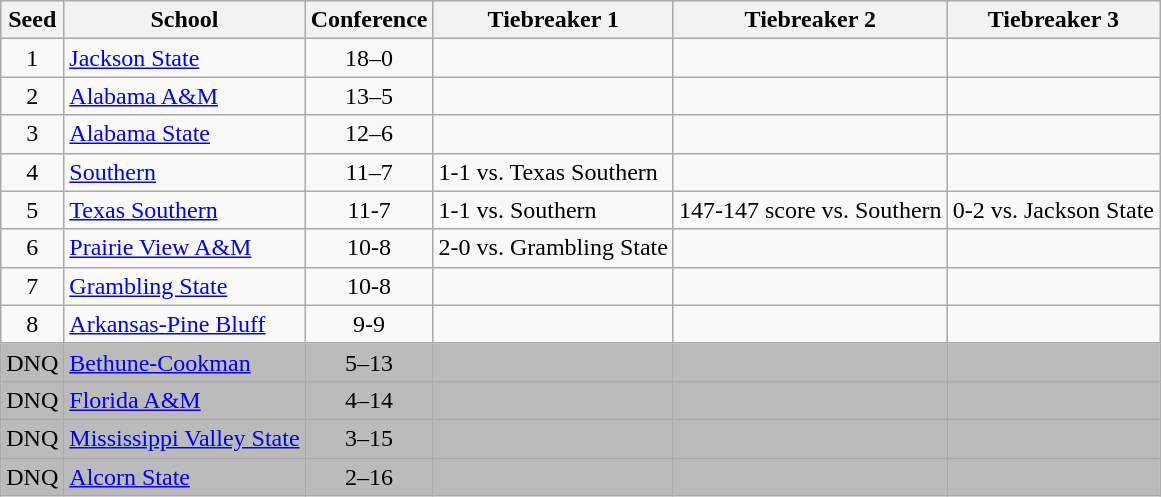<table class="wikitable" style="text-align:center">
<tr>
<th>Seed</th>
<th>School</th>
<th>Conference</th>
<th>Tiebreaker 1</th>
<th>Tiebreaker 2</th>
<th>Tiebreaker 3</th>
</tr>
<tr>
<td>1</td>
<td align="left"><a href='#'>Jackson State</a></td>
<td>18–0</td>
<td align="left"></td>
<td></td>
<td></td>
</tr>
<tr>
<td>2</td>
<td align="left"><a href='#'>Alabama A&M</a></td>
<td>13–5</td>
<td align="left"></td>
<td></td>
<td></td>
</tr>
<tr>
<td>3</td>
<td align="left"><a href='#'>Alabama State</a></td>
<td>12–6</td>
<td></td>
<td></td>
<td></td>
</tr>
<tr>
<td>4</td>
<td align="left"><a href='#'>Southern</a></td>
<td>11–7</td>
<td align="left">1-1 vs. Texas Southern</td>
<td></td>
<td></td>
</tr>
<tr>
<td>5</td>
<td align="left"><a href='#'>Texas Southern</a></td>
<td>11-7</td>
<td align="left">1-1 vs. Southern</td>
<td nowrap>147-147 score vs. Southern</td>
<td>0-2 vs. Jackson State</td>
</tr>
<tr>
<td>6</td>
<td align="left"><a href='#'>Prairie View A&M</a></td>
<td>10-8</td>
<td align="left">2-0 vs. Grambling State</td>
<td></td>
<td></td>
</tr>
<tr>
<td>7</td>
<td align="left"><a href='#'>Grambling State</a></td>
<td>10-8</td>
<td align="left"></td>
<td></td>
<td></td>
</tr>
<tr>
<td>8</td>
<td align="left"><a href='#'>Arkansas-Pine Bluff</a></td>
<td>9-9</td>
<td align="left"></td>
<td></td>
<td></td>
</tr>
<tr bgcolor=#bbbbbb>
<td>DNQ</td>
<td align=left><a href='#'>Bethune-Cookman</a></td>
<td>5–13</td>
<td align="left"></td>
<td></td>
<td></td>
</tr>
<tr bgcolor=#bbbbbb>
<td>DNQ</td>
<td align=left><a href='#'>Florida A&M</a></td>
<td>4–14</td>
<td></td>
<td></td>
<td></td>
</tr>
<tr bgcolor=#bbbbbb>
<td>DNQ</td>
<td align=left><a href='#'>Mississippi Valley State</a></td>
<td>3–15</td>
<td></td>
<td></td>
<td></td>
</tr>
<tr bgcolor=#bbbbbb>
<td>DNQ</td>
<td align=left><a href='#'>Alcorn State</a></td>
<td>2–16</td>
<td></td>
<td></td>
<td></td>
</tr>
</table>
